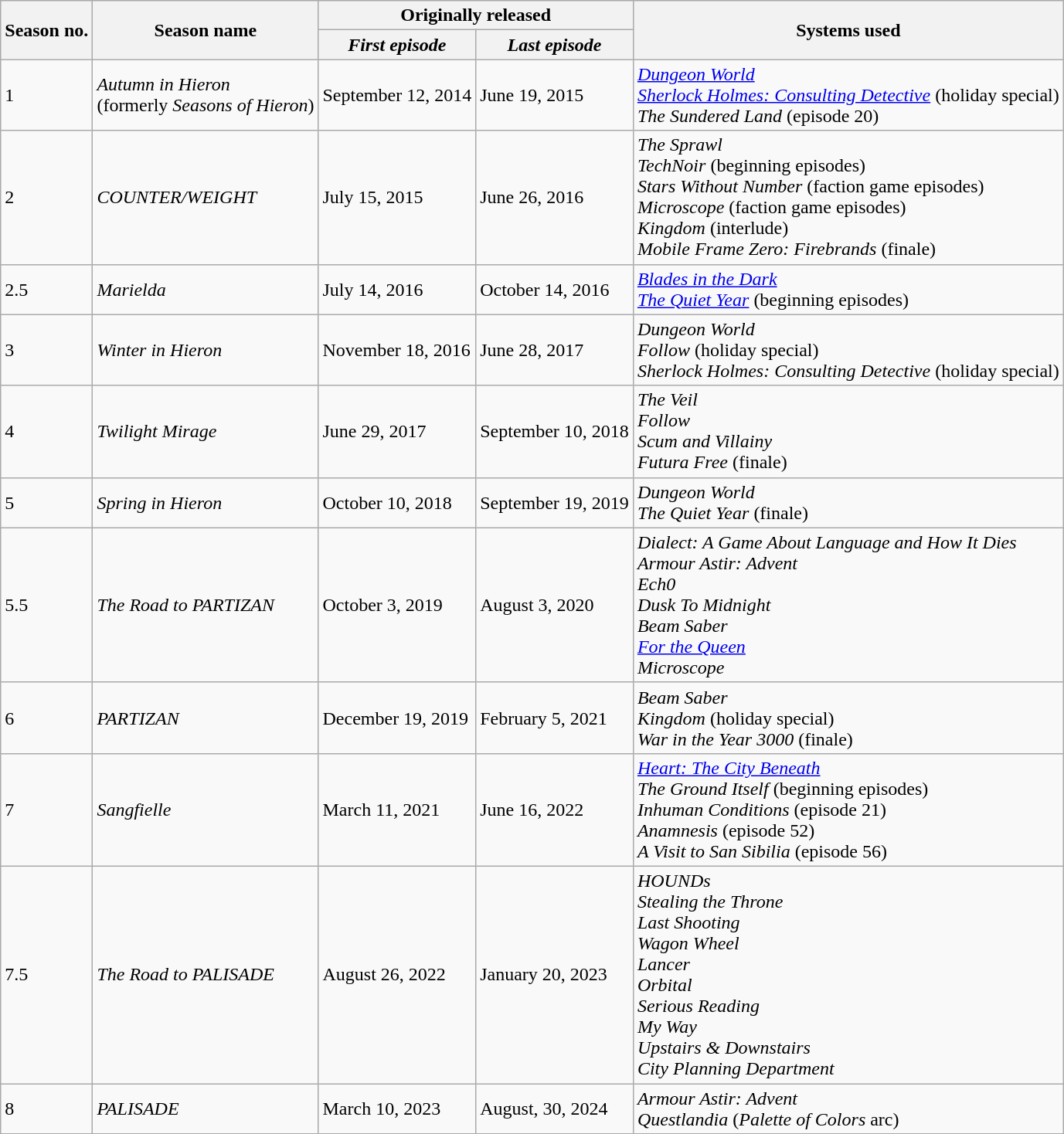<table class="wikitable">
<tr>
<th rowspan="2">Season no.</th>
<th rowspan="2">Season name</th>
<th colspan="2">Originally released</th>
<th rowspan="2">Systems used</th>
</tr>
<tr>
<th><strong><em>First episode</em></strong></th>
<th><strong><em>Last episode</em></strong></th>
</tr>
<tr>
<td>1</td>
<td><em>Autumn in Hieron</em><br>(formerly <em>Seasons of Hieron</em>)</td>
<td>September 12, 2014</td>
<td>June 19, 2015</td>
<td><em><a href='#'>Dungeon World</a></em><br><em><a href='#'>Sherlock Holmes: Consulting Detective</a></em> (holiday special)<br><em>The Sundered Land</em> (episode 20)</td>
</tr>
<tr>
<td>2</td>
<td><em>COUNTER/WEIGHT</em></td>
<td>July 15, 2015</td>
<td>June 26, 2016</td>
<td><em>The Sprawl</em><br><em>TechNoir</em> (beginning episodes)<br><em>Stars Without Number</em> (faction game episodes)<br><em>Microscope</em> (faction game episodes)<br><em>Kingdom</em> (interlude)<br><em>Mobile Frame Zero: Firebrands</em> (finale)</td>
</tr>
<tr>
<td>2.5</td>
<td><em>Marielda</em></td>
<td>July 14, 2016</td>
<td>October 14, 2016</td>
<td><em><a href='#'>Blades in the Dark</a></em><br><em><a href='#'>The Quiet Year</a></em> (beginning episodes)</td>
</tr>
<tr>
<td>3</td>
<td><em>Winter in Hieron</em></td>
<td>November 18, 2016</td>
<td>June 28, 2017</td>
<td><em>Dungeon World</em><br><em>Follow</em> (holiday special)<br><em>Sherlock Holmes: Consulting Detective</em> (holiday special)</td>
</tr>
<tr>
<td>4</td>
<td><em>Twilight Mirage</em></td>
<td>June 29, 2017</td>
<td>September 10, 2018</td>
<td><em>The Veil</em><br><em>Follow</em><br><em>Scum and Villainy</em><br><em>Futura Free</em> (finale)</td>
</tr>
<tr>
<td>5</td>
<td><em>Spring in Hieron</em></td>
<td>October 10, 2018</td>
<td>September 19, 2019</td>
<td><em>Dungeon World</em><br><em>The Quiet Year</em> (finale)</td>
</tr>
<tr>
<td>5.5</td>
<td><em>The Road to PARTIZAN</em></td>
<td>October 3, 2019</td>
<td>August 3, 2020</td>
<td><em>Dialect: A Game About Language and How It Dies</em><br><em>Armour Astir: Advent</em><br><em>Ech0</em><br><em>Dusk To Midnight</em><br><em>Beam Saber</em><br><a href='#'><em>For the Queen</em></a><br><em>Microscope</em></td>
</tr>
<tr>
<td>6</td>
<td><em>PARTIZAN</em></td>
<td>December 19, 2019</td>
<td>February 5, 2021</td>
<td><em>Beam Saber</em><br><em>Kingdom</em> (holiday special)<br><em>War in the Year 3000</em> (finale)</td>
</tr>
<tr>
<td>7</td>
<td><em>Sangfielle</em></td>
<td>March 11, 2021</td>
<td>June 16, 2022</td>
<td><em><a href='#'>Heart: The City Beneath</a></em><br><em>The Ground Itself</em> (beginning episodes)<br><em>Inhuman Conditions</em> (episode 21)<br><em>Anamnesis</em> (episode 52)<br><em>A Visit to San Sibilia</em> (episode 56)</td>
</tr>
<tr>
<td>7.5</td>
<td><em>The Road to PALISADE</em></td>
<td>August 26, 2022</td>
<td>January 20, 2023</td>
<td><em>HOUNDs</em><br><em>Stealing the Throne</em><br><em>Last Shooting</em><br><em>Wagon Wheel</em><br><em>Lancer</em><br><em>Orbital</em><br><em>Serious Reading</em><br><em>My Way</em><br><em>Upstairs & Downstairs</em><br><em>City Planning Department</em></td>
</tr>
<tr>
<td>8</td>
<td><em>PALISADE</em></td>
<td>March 10, 2023</td>
<td>August, 30, 2024</td>
<td><em>Armour Astir: Advent</em><br><em>Questlandia</em> (<em>Palette of Colors</em> arc)</td>
</tr>
</table>
